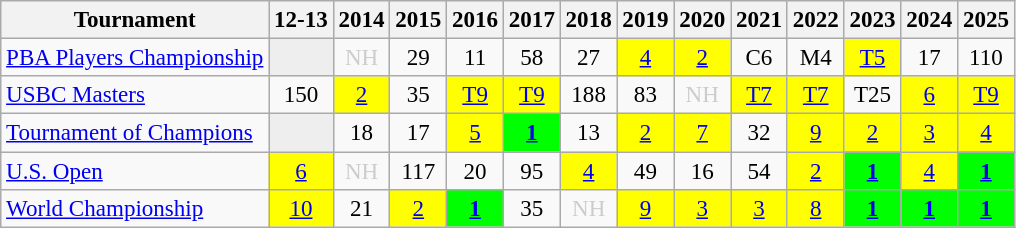<table class=wikitable style=font-size:96%;text-align:center>
<tr>
<th align="left">Tournament</th>
<th>12-13</th>
<th>2014</th>
<th>2015</th>
<th>2016</th>
<th>2017</th>
<th>2018</th>
<th>2019</th>
<th>2020</th>
<th>2021</th>
<th>2022</th>
<th>2023</th>
<th>2024</th>
<th>2025</th>
</tr>
<tr>
<td align=left><a href='#'>PBA Players Championship</a></td>
<td style="background:#eeeeee;"></td>
<td style=color:#ccc>NH</td>
<td>29</td>
<td>11</td>
<td>58</td>
<td>27</td>
<td style="background:yellow;"><a href='#'>4</a></td>
<td style="background:yellow;"><a href='#'>2</a></td>
<td>C6</td>
<td>M4</td>
<td style="background:yellow;"><a href='#'>T5</a></td>
<td>17</td>
<td>110</td>
</tr>
<tr>
<td align=left><a href='#'>USBC Masters</a></td>
<td>150</td>
<td style="background:yellow;"><a href='#'>2</a></td>
<td>35</td>
<td style="background:yellow;"><a href='#'>T9</a></td>
<td style="background:yellow;"><a href='#'>T9</a></td>
<td>188</td>
<td>83</td>
<td style=color:#ccc>NH</td>
<td style="background:yellow;"><a href='#'>T7</a></td>
<td style="background:yellow;"><a href='#'>T7</a></td>
<td>T25</td>
<td style="background:yellow;"><a href='#'>6</a></td>
<td style="background:yellow;"><a href='#'>T9</a></td>
</tr>
<tr>
<td align=left><a href='#'>Tournament of Champions</a></td>
<td style="background:#eeeeee;"></td>
<td>18</td>
<td>17</td>
<td style="background:yellow;"><a href='#'>5</a></td>
<td style="background:lime;"><a href='#'><strong>1</strong></a></td>
<td>13</td>
<td style="background:yellow;"><a href='#'>2</a></td>
<td style="background:yellow;"><a href='#'>7</a></td>
<td>32</td>
<td style="background:yellow;"><a href='#'>9</a></td>
<td style="background:yellow;"><a href='#'>2</a></td>
<td style="background:yellow;"><a href='#'>3</a></td>
<td style="background:yellow;"><a href='#'>4</a></td>
</tr>
<tr>
<td align=left><a href='#'>U.S. Open</a></td>
<td style="background:yellow;"><a href='#'>6</a></td>
<td style=color:#ccc>NH</td>
<td>117</td>
<td>20</td>
<td>95</td>
<td style="background:yellow;"><a href='#'>4</a></td>
<td>49</td>
<td>16</td>
<td>54</td>
<td style="background:yellow;"><a href='#'>2</a></td>
<td style="background:lime;"><a href='#'><strong>1</strong></a></td>
<td style="background:yellow;"><a href='#'>4</a></td>
<td style="background:lime;"><a href='#'><strong>1</strong></a></td>
</tr>
<tr>
<td align=left><a href='#'>World Championship</a></td>
<td style="background:yellow;"><a href='#'>10</a></td>
<td>21</td>
<td style="background:yellow;"><a href='#'>2</a></td>
<td style="background:lime;"><a href='#'><strong>1</strong></a></td>
<td>35</td>
<td style=color:#ccc>NH</td>
<td style="background:yellow;"><a href='#'>9</a></td>
<td style="background:yellow;"><a href='#'>3</a></td>
<td style="background:yellow;"><a href='#'>3</a></td>
<td style="background:yellow;"><a href='#'>8</a></td>
<td style="background:lime;"><a href='#'><strong>1</strong></a></td>
<td style="background:lime;"><a href='#'><strong>1</strong></a></td>
<td style="background:lime;"><a href='#'><strong>1</strong></a></td>
</tr>
</table>
